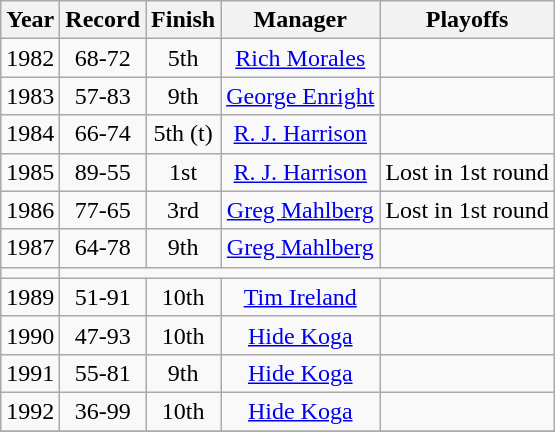<table class="wikitable">
<tr style="background: #F2F2F2;">
<th>Year</th>
<th>Record</th>
<th>Finish</th>
<th>Manager</th>
<th>Playoffs</th>
</tr>
<tr align=center>
<td>1982</td>
<td>68-72</td>
<td>5th</td>
<td><a href='#'>Rich Morales</a></td>
<td></td>
</tr>
<tr align=center>
<td>1983</td>
<td>57-83</td>
<td>9th</td>
<td><a href='#'>George Enright</a></td>
<td></td>
</tr>
<tr align=center>
<td>1984</td>
<td>66-74</td>
<td>5th (t)</td>
<td><a href='#'>R. J. Harrison</a></td>
<td></td>
</tr>
<tr align=center>
<td>1985</td>
<td>89-55</td>
<td>1st</td>
<td><a href='#'>R. J. Harrison</a></td>
<td>Lost in 1st round</td>
</tr>
<tr align=center>
<td>1986</td>
<td>77-65</td>
<td>3rd</td>
<td><a href='#'>Greg Mahlberg</a></td>
<td>Lost in 1st round</td>
</tr>
<tr align=center>
<td>1987</td>
<td>64-78</td>
<td>9th</td>
<td><a href='#'>Greg Mahlberg</a></td>
<td></td>
</tr>
<tr align=center>
<td></td>
</tr>
<tr align=center>
<td>1989</td>
<td>51-91</td>
<td>10th</td>
<td><a href='#'>Tim Ireland</a></td>
<td></td>
</tr>
<tr align=center>
<td>1990</td>
<td>47-93</td>
<td>10th</td>
<td><a href='#'>Hide Koga</a></td>
<td></td>
</tr>
<tr align=center>
<td>1991</td>
<td>55-81</td>
<td>9th</td>
<td><a href='#'>Hide Koga</a></td>
<td></td>
</tr>
<tr align=center>
<td>1992</td>
<td>36-99</td>
<td>10th</td>
<td><a href='#'>Hide Koga</a></td>
<td></td>
</tr>
<tr align=center>
</tr>
</table>
